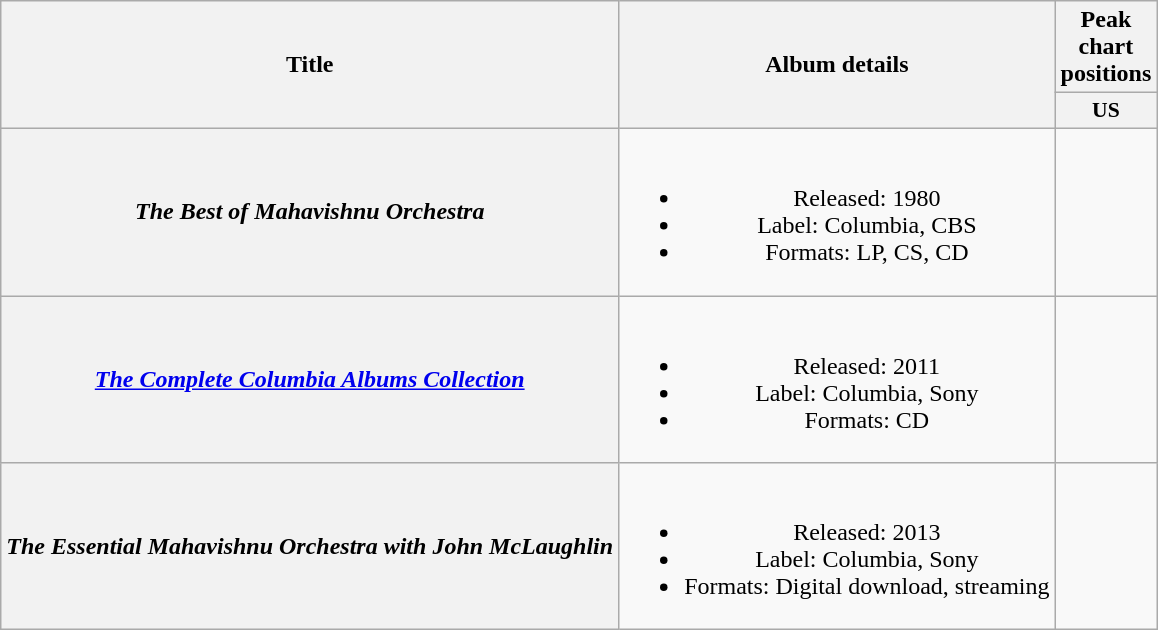<table class="wikitable plainrowheaders" style="text-align:center;">
<tr>
<th scope="col" rowspan="2">Title</th>
<th scope="col" rowspan="2">Album details</th>
<th scope="col">Peak chart positions</th>
</tr>
<tr>
<th scope="col" style="width:3em;font-size:90%;">US<br></th>
</tr>
<tr>
<th scope="row"><em>The Best of Mahavishnu Orchestra</em></th>
<td><br><ul><li>Released: 1980</li><li>Label: Columbia, CBS</li><li>Formats: LP, CS, CD</li></ul></td>
<td></td>
</tr>
<tr>
<th scope="row"><em><a href='#'>The Complete Columbia Albums Collection</a></em></th>
<td><br><ul><li>Released: 2011</li><li>Label: Columbia, Sony</li><li>Formats: CD</li></ul></td>
<td></td>
</tr>
<tr>
<th scope="row"><em>The Essential Mahavishnu Orchestra with John McLaughlin</em></th>
<td><br><ul><li>Released: 2013</li><li>Label: Columbia, Sony</li><li>Formats: Digital download, streaming</li></ul></td>
<td></td>
</tr>
</table>
